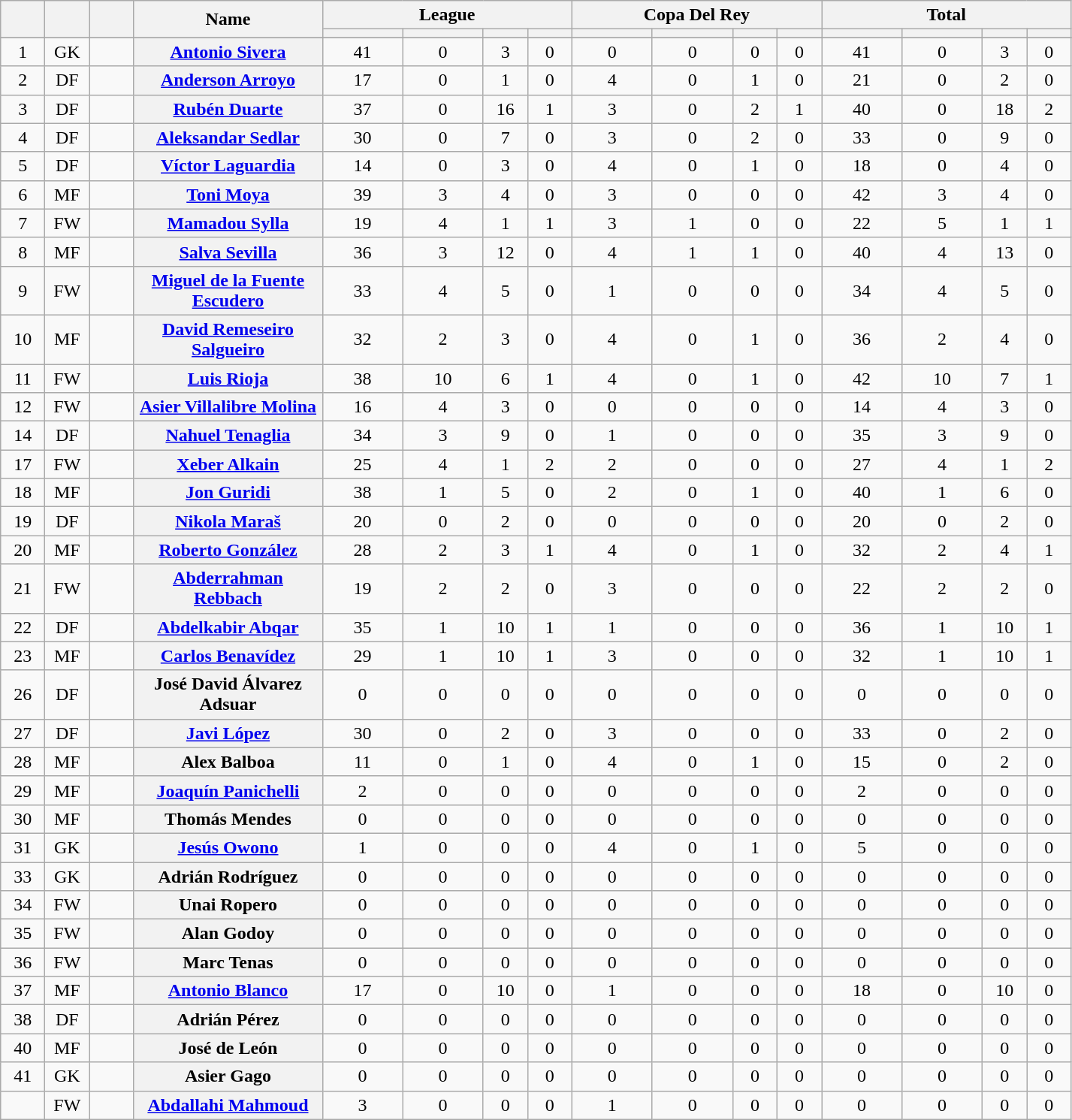<table class="wikitable" style="text-align:center;">
<tr>
<th scope="col" rowspan="2" style="width:2em;"></th>
<th scope="col" rowspan="2" style="width:2em;"></th>
<th scope="col" rowspan="2" style="width:2em;"></th>
<th scope="col" rowspan="2" style="width:10em;">Name</th>
<th scope="col" colspan="4">League</th>
<th scope="col" colspan="4">Copa Del Rey</th>
<th scope="col" colspan="4">Total</th>
</tr>
<tr>
<th scope="col" style="width:4em;"></th>
<th scope="col" style="width:4em;"></th>
<th scope="col" style="width:2em;"></th>
<th scope="col" style="width:2em;"></th>
<th scope="col" style="width:4em;"></th>
<th scope="col" style="width:4em;"></th>
<th scope="col" style="width:2em;"></th>
<th scope="col" style="width:2em;"></th>
<th scope="col" style="width:4em;"></th>
<th scope="col" style="width:4em;"></th>
<th scope="col" style="width:2em;"></th>
<th scope="col" style="width:2em;"></th>
</tr>
<tr>
</tr>
<tr>
<td>1</td>
<td>GK</td>
<td align=left></td>
<th scope=row><a href='#'>Antonio Sivera</a></th>
<td>41</td>
<td>0</td>
<td>3</td>
<td>0</td>
<td>0</td>
<td>0</td>
<td>0</td>
<td>0</td>
<td>41</td>
<td>0</td>
<td>3</td>
<td>0</td>
</tr>
<tr>
<td>2</td>
<td>DF</td>
<td align=left></td>
<th scope=row><a href='#'>Anderson Arroyo</a></th>
<td>17</td>
<td>0</td>
<td>1</td>
<td>0</td>
<td>4</td>
<td>0</td>
<td>1</td>
<td>0</td>
<td>21</td>
<td>0</td>
<td>2</td>
<td>0</td>
</tr>
<tr>
<td>3</td>
<td>DF</td>
<td align=left></td>
<th scope=row><a href='#'>Rubén Duarte</a></th>
<td>37</td>
<td>0</td>
<td>16</td>
<td>1</td>
<td>3</td>
<td>0</td>
<td>2</td>
<td>1</td>
<td>40</td>
<td>0</td>
<td>18</td>
<td>2</td>
</tr>
<tr>
<td>4</td>
<td>DF</td>
<td align=left></td>
<th scope=row><a href='#'>Aleksandar Sedlar</a></th>
<td>30</td>
<td>0</td>
<td>7</td>
<td>0</td>
<td>3</td>
<td>0</td>
<td>2</td>
<td>0</td>
<td>33</td>
<td>0</td>
<td>9</td>
<td>0</td>
</tr>
<tr>
<td>5</td>
<td>DF</td>
<td align=left></td>
<th scope=row><a href='#'>Víctor Laguardia</a></th>
<td>14</td>
<td>0</td>
<td>3</td>
<td>0</td>
<td>4</td>
<td>0</td>
<td>1</td>
<td>0</td>
<td>18</td>
<td>0</td>
<td>4</td>
<td>0</td>
</tr>
<tr>
<td>6</td>
<td>MF</td>
<td align=left></td>
<th scope=row><a href='#'>Toni Moya</a></th>
<td>39</td>
<td>3</td>
<td>4</td>
<td>0</td>
<td>3</td>
<td>0</td>
<td>0</td>
<td>0</td>
<td>42</td>
<td>3</td>
<td>4</td>
<td>0</td>
</tr>
<tr>
<td>7</td>
<td>FW</td>
<td align=left></td>
<th scope=row><a href='#'>Mamadou Sylla</a></th>
<td>19</td>
<td>4</td>
<td>1</td>
<td>1</td>
<td>3</td>
<td>1</td>
<td>0</td>
<td>0</td>
<td>22</td>
<td>5</td>
<td>1</td>
<td>1</td>
</tr>
<tr>
<td>8</td>
<td>MF</td>
<td align=left></td>
<th scope=row><a href='#'>Salva Sevilla</a></th>
<td>36</td>
<td>3</td>
<td>12</td>
<td>0</td>
<td>4</td>
<td>1</td>
<td>1</td>
<td>0</td>
<td>40</td>
<td>4</td>
<td>13</td>
<td>0</td>
</tr>
<tr>
<td>9</td>
<td>FW</td>
<td align=left></td>
<th scope=row><a href='#'>Miguel de la Fuente Escudero</a></th>
<td>33</td>
<td>4</td>
<td>5</td>
<td>0</td>
<td>1</td>
<td>0</td>
<td>0</td>
<td>0</td>
<td>34</td>
<td>4</td>
<td>5</td>
<td>0</td>
</tr>
<tr>
<td>10</td>
<td>MF</td>
<td align=left></td>
<th scope=row><a href='#'>David Remeseiro Salgueiro</a></th>
<td>32</td>
<td>2</td>
<td>3</td>
<td>0</td>
<td>4</td>
<td>0</td>
<td>1</td>
<td>0</td>
<td>36</td>
<td>2</td>
<td>4</td>
<td>0</td>
</tr>
<tr>
<td>11</td>
<td>FW</td>
<td align=left></td>
<th scope=row><a href='#'>Luis Rioja</a></th>
<td>38</td>
<td>10</td>
<td>6</td>
<td>1</td>
<td>4</td>
<td>0</td>
<td>1</td>
<td>0</td>
<td>42</td>
<td>10</td>
<td>7</td>
<td>1</td>
</tr>
<tr>
<td>12</td>
<td>FW</td>
<td align=left></td>
<th scope=row><a href='#'>Asier Villalibre Molina</a></th>
<td>16</td>
<td>4</td>
<td>3</td>
<td>0</td>
<td>0</td>
<td>0</td>
<td>0</td>
<td>0</td>
<td>14</td>
<td>4</td>
<td>3</td>
<td>0</td>
</tr>
<tr>
<td>14</td>
<td>DF</td>
<td align=left></td>
<th scope=row><a href='#'>Nahuel Tenaglia</a></th>
<td>34</td>
<td>3</td>
<td>9</td>
<td>0</td>
<td>1</td>
<td>0</td>
<td>0</td>
<td>0</td>
<td>35</td>
<td>3</td>
<td>9</td>
<td>0</td>
</tr>
<tr>
<td>17</td>
<td>FW</td>
<td align=left></td>
<th scope=row><a href='#'>Xeber Alkain</a></th>
<td>25</td>
<td>4</td>
<td>1</td>
<td>2</td>
<td>2</td>
<td>0</td>
<td>0</td>
<td>0</td>
<td>27</td>
<td>4</td>
<td>1</td>
<td>2</td>
</tr>
<tr>
<td>18</td>
<td>MF</td>
<td align=left></td>
<th scope=row><a href='#'>Jon Guridi</a></th>
<td>38</td>
<td>1</td>
<td>5</td>
<td>0</td>
<td>2</td>
<td>0</td>
<td>1</td>
<td>0</td>
<td>40</td>
<td>1</td>
<td>6</td>
<td>0</td>
</tr>
<tr>
<td>19</td>
<td>DF</td>
<td align=left></td>
<th scope=row><a href='#'>Nikola Maraš</a></th>
<td>20</td>
<td>0</td>
<td>2</td>
<td>0</td>
<td>0</td>
<td>0</td>
<td>0</td>
<td>0</td>
<td>20</td>
<td>0</td>
<td>2</td>
<td>0</td>
</tr>
<tr>
<td>20</td>
<td>MF</td>
<td align=left></td>
<th scope=row><a href='#'>Roberto González</a></th>
<td>28</td>
<td>2</td>
<td>3</td>
<td>1</td>
<td>4</td>
<td>0</td>
<td>1</td>
<td>0</td>
<td>32</td>
<td>2</td>
<td>4</td>
<td>1</td>
</tr>
<tr>
<td>21</td>
<td>FW</td>
<td align=left></td>
<th scope=row><a href='#'>Abderrahman Rebbach</a></th>
<td>19</td>
<td>2</td>
<td>2</td>
<td>0</td>
<td>3</td>
<td>0</td>
<td>0</td>
<td>0</td>
<td>22</td>
<td>2</td>
<td>2</td>
<td>0</td>
</tr>
<tr>
<td>22</td>
<td>DF</td>
<td align=left></td>
<th scope=row><a href='#'>Abdelkabir Abqar</a></th>
<td>35</td>
<td>1</td>
<td>10</td>
<td>1</td>
<td>1</td>
<td>0</td>
<td>0</td>
<td>0</td>
<td>36</td>
<td>1</td>
<td>10</td>
<td>1</td>
</tr>
<tr>
<td>23</td>
<td>MF</td>
<td align=left></td>
<th scope=row><a href='#'>Carlos Benavídez</a></th>
<td>29</td>
<td>1</td>
<td>10</td>
<td>1</td>
<td>3</td>
<td>0</td>
<td>0</td>
<td>0</td>
<td>32</td>
<td>1</td>
<td>10</td>
<td>1</td>
</tr>
<tr>
<td>26</td>
<td>DF</td>
<td align=left></td>
<th scope=row>José David Álvarez Adsuar</th>
<td>0</td>
<td>0</td>
<td>0</td>
<td>0</td>
<td>0</td>
<td>0</td>
<td>0</td>
<td>0</td>
<td>0</td>
<td>0</td>
<td>0</td>
<td>0</td>
</tr>
<tr>
<td>27</td>
<td>DF</td>
<td align=left></td>
<th scope=row><a href='#'>Javi López</a></th>
<td>30</td>
<td>0</td>
<td>2</td>
<td>0</td>
<td>3</td>
<td>0</td>
<td>0</td>
<td>0</td>
<td>33</td>
<td>0</td>
<td>2</td>
<td>0</td>
</tr>
<tr>
<td>28</td>
<td>MF</td>
<td align=left></td>
<th scope=row>Alex Balboa</th>
<td>11</td>
<td>0</td>
<td>1</td>
<td>0</td>
<td>4</td>
<td>0</td>
<td>1</td>
<td>0</td>
<td>15</td>
<td>0</td>
<td>2</td>
<td>0</td>
</tr>
<tr>
<td>29</td>
<td>MF</td>
<td align=left></td>
<th scope=row><a href='#'>Joaquín Panichelli</a></th>
<td>2</td>
<td>0</td>
<td>0</td>
<td>0</td>
<td>0</td>
<td>0</td>
<td>0</td>
<td>0</td>
<td>2</td>
<td>0</td>
<td>0</td>
<td>0</td>
</tr>
<tr>
<td>30</td>
<td>MF</td>
<td align=left></td>
<th scope=row>Thomás Mendes</th>
<td>0</td>
<td>0</td>
<td>0</td>
<td>0</td>
<td>0</td>
<td>0</td>
<td>0</td>
<td>0</td>
<td>0</td>
<td>0</td>
<td>0</td>
<td>0</td>
</tr>
<tr>
<td>31</td>
<td>GK</td>
<td align=left></td>
<th scope=row><a href='#'>Jesús Owono</a></th>
<td>1</td>
<td>0</td>
<td>0</td>
<td>0</td>
<td>4</td>
<td>0</td>
<td>1</td>
<td>0</td>
<td>5</td>
<td>0</td>
<td>0</td>
<td>0</td>
</tr>
<tr>
<td>33</td>
<td>GK</td>
<td align=left></td>
<th scope=row>Adrián Rodríguez</th>
<td>0</td>
<td>0</td>
<td>0</td>
<td>0</td>
<td>0</td>
<td>0</td>
<td>0</td>
<td>0</td>
<td>0</td>
<td>0</td>
<td>0</td>
<td>0</td>
</tr>
<tr>
<td>34</td>
<td>FW</td>
<td align=left></td>
<th scope=row>Unai Ropero</th>
<td>0</td>
<td>0</td>
<td>0</td>
<td>0</td>
<td>0</td>
<td>0</td>
<td>0</td>
<td>0</td>
<td>0</td>
<td>0</td>
<td>0</td>
<td>0</td>
</tr>
<tr>
<td>35</td>
<td>FW</td>
<td align=left></td>
<th scope=row>Alan Godoy</th>
<td>0</td>
<td>0</td>
<td>0</td>
<td>0</td>
<td>0</td>
<td>0</td>
<td>0</td>
<td>0</td>
<td>0</td>
<td>0</td>
<td>0</td>
<td>0</td>
</tr>
<tr>
<td>36</td>
<td>FW</td>
<td align=left></td>
<th scope=row>Marc Tenas</th>
<td>0</td>
<td>0</td>
<td>0</td>
<td>0</td>
<td>0</td>
<td>0</td>
<td>0</td>
<td>0</td>
<td>0</td>
<td>0</td>
<td>0</td>
<td>0</td>
</tr>
<tr>
<td>37</td>
<td>MF</td>
<td align=left></td>
<th scope=row><a href='#'>Antonio Blanco</a></th>
<td>17</td>
<td>0</td>
<td>10</td>
<td>0</td>
<td>1</td>
<td>0</td>
<td>0</td>
<td>0</td>
<td>18</td>
<td>0</td>
<td>10</td>
<td>0</td>
</tr>
<tr>
<td>38</td>
<td>DF</td>
<td align=left></td>
<th scope=row>Adrián Pérez</th>
<td>0</td>
<td>0</td>
<td>0</td>
<td>0</td>
<td>0</td>
<td>0</td>
<td>0</td>
<td>0</td>
<td>0</td>
<td>0</td>
<td>0</td>
<td>0</td>
</tr>
<tr>
<td>40</td>
<td>MF</td>
<td align=left></td>
<th scope=row>José de León</th>
<td>0</td>
<td>0</td>
<td>0</td>
<td>0</td>
<td>0</td>
<td>0</td>
<td>0</td>
<td>0</td>
<td>0</td>
<td>0</td>
<td>0</td>
<td>0</td>
</tr>
<tr>
<td>41</td>
<td>GK</td>
<td align=left></td>
<th scope=row>Asier Gago</th>
<td>0</td>
<td>0</td>
<td>0</td>
<td>0</td>
<td>0</td>
<td>0</td>
<td>0</td>
<td>0</td>
<td>0</td>
<td>0</td>
<td>0</td>
<td>0</td>
</tr>
<tr>
<td></td>
<td>FW</td>
<td align=left></td>
<th scope=row><a href='#'>Abdallahi Mahmoud</a></th>
<td>3</td>
<td>0</td>
<td>0</td>
<td>0</td>
<td>1</td>
<td>0</td>
<td>0</td>
<td>0</td>
<td>0</td>
<td>0</td>
<td>0</td>
<td>0</td>
</tr>
</table>
